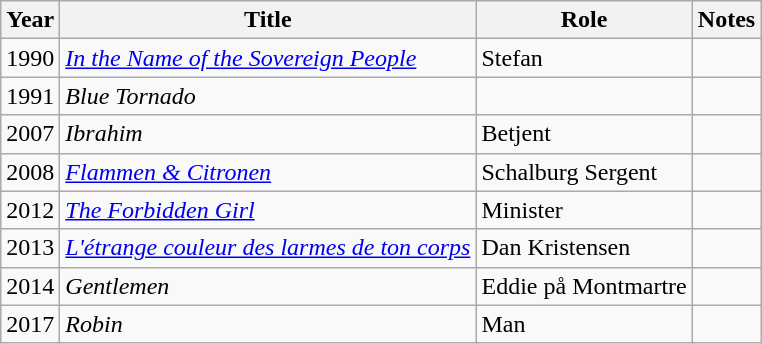<table class="wikitable">
<tr>
<th>Year</th>
<th>Title</th>
<th>Role</th>
<th>Notes</th>
</tr>
<tr>
<td>1990</td>
<td><em><a href='#'>In the Name of the Sovereign People</a></em></td>
<td>Stefan</td>
<td></td>
</tr>
<tr>
<td>1991</td>
<td><em>Blue Tornado</em></td>
<td></td>
<td></td>
</tr>
<tr>
<td>2007</td>
<td><em>Ibrahim</em></td>
<td>Betjent</td>
<td></td>
</tr>
<tr>
<td>2008</td>
<td><em><a href='#'>Flammen & Citronen</a></em></td>
<td>Schalburg Sergent</td>
<td></td>
</tr>
<tr>
<td>2012</td>
<td><em><a href='#'>The Forbidden Girl</a></em></td>
<td>Minister</td>
<td></td>
</tr>
<tr>
<td>2013</td>
<td><em><a href='#'>L'étrange couleur des larmes de ton corps</a></em></td>
<td>Dan Kristensen</td>
<td></td>
</tr>
<tr>
<td>2014</td>
<td><em>Gentlemen</em></td>
<td>Eddie på Montmartre</td>
<td></td>
</tr>
<tr>
<td>2017</td>
<td><em>Robin</em></td>
<td>Man</td>
<td></td>
</tr>
</table>
